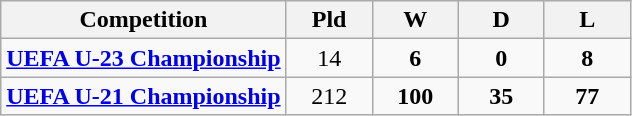<table class="wikitable" style="text-align: center;">
<tr>
<th>Competition</th>
<th width=50>Pld</th>
<th width=50>W</th>
<th width=50>D</th>
<th width=50>L</th>
</tr>
<tr>
<td align="left"><strong><a href='#'>UEFA U-23 Championship</a></strong></td>
<td>14</td>
<td><strong>6</strong></td>
<td><strong>0</strong></td>
<td><strong>8</strong></td>
</tr>
<tr>
<td align="left"><strong><a href='#'>UEFA U-21 Championship</a></strong></td>
<td>212</td>
<td><strong>100</strong></td>
<td><strong>35</strong></td>
<td><strong>77</strong></td>
</tr>
</table>
